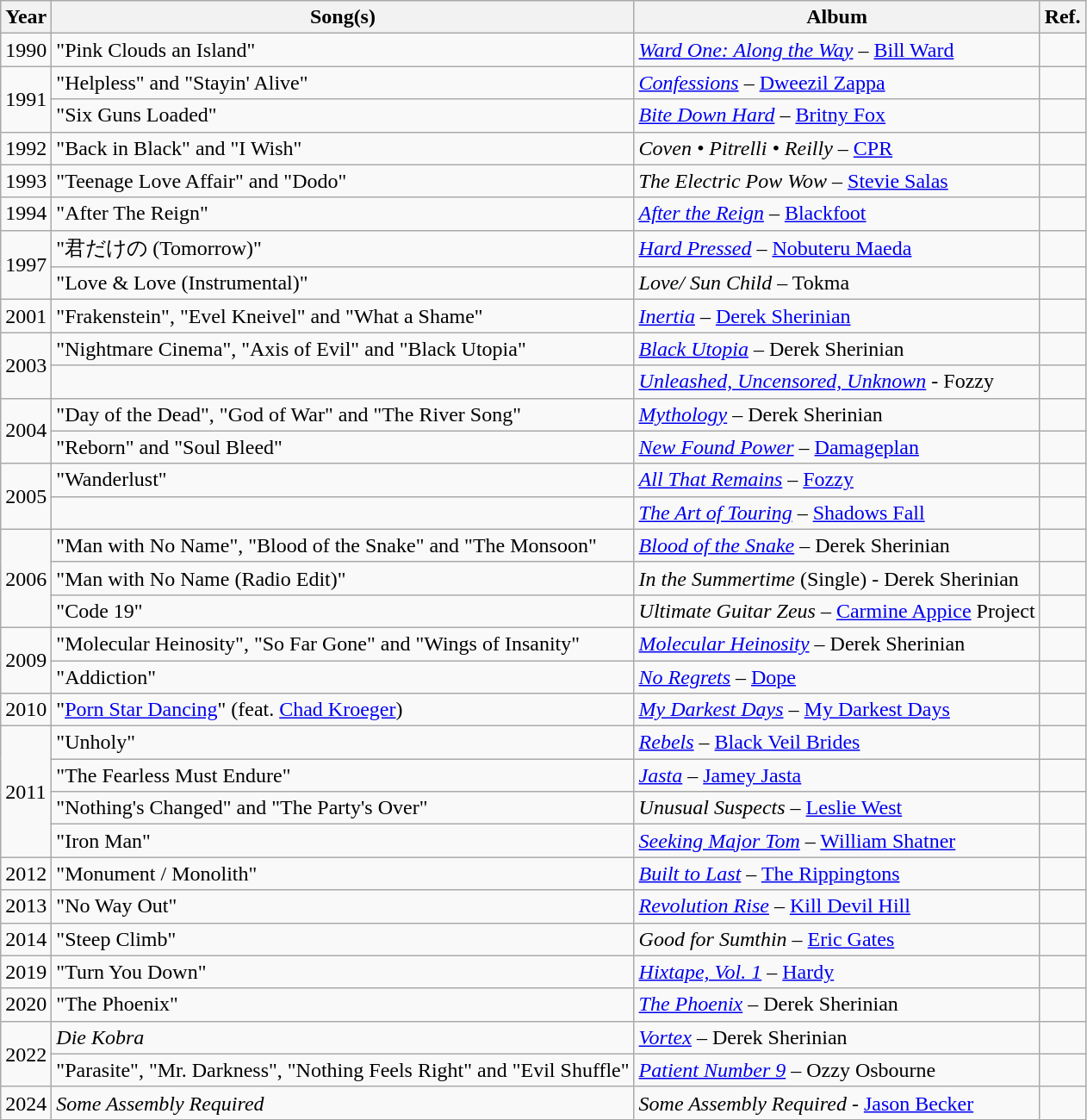<table class="wikitable" border="1">
<tr>
<th>Year</th>
<th>Song(s)</th>
<th>Album</th>
<th>Ref.</th>
</tr>
<tr>
<td>1990</td>
<td>"Pink Clouds an Island"</td>
<td><em><a href='#'>Ward One: Along the Way</a></em> – <a href='#'>Bill Ward</a></td>
<td></td>
</tr>
<tr>
<td rowspan=2>1991</td>
<td>"Helpless" and "Stayin' Alive"</td>
<td><em><a href='#'>Confessions</a></em> – <a href='#'>Dweezil Zappa</a></td>
<td></td>
</tr>
<tr>
<td>"Six Guns Loaded"</td>
<td><em><a href='#'>Bite Down Hard</a></em> – <a href='#'>Britny Fox</a></td>
<td></td>
</tr>
<tr>
<td>1992</td>
<td>"Back in Black" and "I Wish"</td>
<td><em>Coven • Pitrelli • Reilly</em> – <a href='#'>CPR</a></td>
<td></td>
</tr>
<tr>
<td>1993</td>
<td>"Teenage Love Affair" and "Dodo"</td>
<td><em>The Electric Pow Wow</em> – <a href='#'>Stevie Salas</a></td>
<td></td>
</tr>
<tr>
<td>1994</td>
<td>"After The Reign"</td>
<td><em><a href='#'>After the Reign</a></em> – <a href='#'>Blackfoot</a></td>
<td></td>
</tr>
<tr>
<td rowspan=2>1997</td>
<td>"君だけの (Tomorrow)"</td>
<td><em><a href='#'>Hard Pressed</a></em> – <a href='#'>Nobuteru Maeda</a></td>
<td></td>
</tr>
<tr>
<td>"Love & Love (Instrumental)"</td>
<td><em>Love/ Sun Child</em> – Tokma</td>
<td></td>
</tr>
<tr>
<td>2001</td>
<td>"Frakenstein", "Evel Kneivel" and "What a Shame"</td>
<td><em><a href='#'>Inertia</a></em> – <a href='#'>Derek Sherinian</a></td>
<td></td>
</tr>
<tr>
<td rowspan=2>2003</td>
<td>"Nightmare Cinema", "Axis of Evil" and "Black Utopia"</td>
<td><em><a href='#'>Black Utopia</a></em> – Derek Sherinian</td>
<td></td>
</tr>
<tr>
<td></td>
<td><em><a href='#'>Unleashed, Uncensored, Unknown</a></em> - Fozzy</td>
<td></td>
</tr>
<tr>
<td rowspan=2>2004</td>
<td>"Day of the Dead", "God of War" and "The River Song"</td>
<td><em><a href='#'>Mythology</a></em> – Derek Sherinian</td>
<td></td>
</tr>
<tr>
<td>"Reborn" and "Soul Bleed"</td>
<td><em><a href='#'>New Found Power</a></em> – <a href='#'>Damageplan</a></td>
<td></td>
</tr>
<tr>
<td rowspan=2>2005</td>
<td>"Wanderlust"</td>
<td><em><a href='#'>All That Remains</a></em> – <a href='#'>Fozzy</a></td>
<td></td>
</tr>
<tr>
<td></td>
<td><em><a href='#'>The Art of Touring</a></em> – <a href='#'>Shadows Fall</a></td>
<td></td>
</tr>
<tr>
<td rowspan=3>2006</td>
<td>"Man with No Name", "Blood of the Snake" and "The Monsoon"</td>
<td><em><a href='#'>Blood of the Snake</a></em> – Derek Sherinian</td>
<td></td>
</tr>
<tr>
<td>"Man with No Name (Radio Edit)"</td>
<td><em>In the Summertime</em> (Single) - Derek Sherinian</td>
<td></td>
</tr>
<tr>
<td>"Code 19"</td>
<td><em>Ultimate Guitar Zeus</em> – <a href='#'>Carmine Appice</a> Project</td>
<td></td>
</tr>
<tr>
<td rowspan=2>2009</td>
<td>"Molecular Heinosity", "So Far Gone" and "Wings of Insanity"</td>
<td><em><a href='#'>Molecular Heinosity</a></em> – Derek Sherinian</td>
<td></td>
</tr>
<tr>
<td>"Addiction"</td>
<td><em><a href='#'>No Regrets</a></em> – <a href='#'>Dope</a></td>
<td></td>
</tr>
<tr>
<td>2010</td>
<td>"<a href='#'>Porn Star Dancing</a>" (feat. <a href='#'>Chad Kroeger</a>)</td>
<td><em><a href='#'>My Darkest Days</a></em> – <a href='#'>My Darkest Days</a></td>
<td></td>
</tr>
<tr>
<td rowspan=4>2011</td>
<td>"Unholy"</td>
<td><em><a href='#'>Rebels</a></em> – <a href='#'>Black Veil Brides</a></td>
<td></td>
</tr>
<tr>
<td>"The Fearless Must Endure"</td>
<td><em><a href='#'>Jasta</a></em> – <a href='#'>Jamey Jasta</a></td>
<td></td>
</tr>
<tr>
<td>"Nothing's Changed" and "The Party's Over"</td>
<td><em>Unusual Suspects</em> – <a href='#'>Leslie West</a></td>
<td></td>
</tr>
<tr>
<td>"Iron Man"</td>
<td><em><a href='#'>Seeking Major Tom</a></em> – <a href='#'>William Shatner</a></td>
<td></td>
</tr>
<tr>
<td>2012</td>
<td>"Monument / Monolith"</td>
<td><em><a href='#'>Built to Last</a></em> – <a href='#'>The Rippingtons</a></td>
<td></td>
</tr>
<tr>
<td>2013</td>
<td>"No Way Out"</td>
<td><em><a href='#'>Revolution Rise</a></em> – <a href='#'>Kill Devil Hill</a></td>
<td></td>
</tr>
<tr>
<td>2014</td>
<td>"Steep Climb"</td>
<td><em>Good for Sumthin</em> – <a href='#'>Eric Gates</a></td>
<td></td>
</tr>
<tr>
<td>2019</td>
<td>"Turn You Down"</td>
<td><em><a href='#'>Hixtape, Vol. 1</a></em> – <a href='#'>Hardy</a></td>
<td></td>
</tr>
<tr>
<td>2020</td>
<td>"The Phoenix"</td>
<td><em><a href='#'>The Phoenix</a></em> – Derek Sherinian</td>
<td></td>
</tr>
<tr>
<td rowspan=2>2022</td>
<td><em>Die Kobra</em></td>
<td><em><a href='#'>Vortex</a></em> – Derek Sherinian</td>
<td></td>
</tr>
<tr>
<td>"Parasite", "Mr. Darkness", "Nothing Feels Right" and "Evil Shuffle"</td>
<td><em><a href='#'>Patient Number 9</a></em> – Ozzy Osbourne</td>
<td></td>
</tr>
<tr>
<td>2024</td>
<td><em>Some Assembly Required</em></td>
<td><em>Some Assembly Required</em> - <a href='#'>Jason Becker</a></td>
<td></td>
</tr>
</table>
